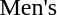<table>
<tr>
<td>Men's</td>
<td></td>
<td></td>
<td></td>
</tr>
</table>
